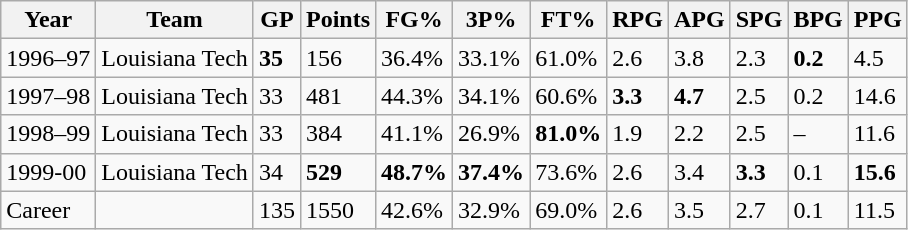<table class="wikitable">
<tr>
<th>Year</th>
<th>Team</th>
<th>GP</th>
<th>Points</th>
<th>FG%</th>
<th>3P%</th>
<th>FT%</th>
<th>RPG</th>
<th>APG</th>
<th>SPG</th>
<th>BPG</th>
<th>PPG</th>
</tr>
<tr>
<td>1996–97</td>
<td>Louisiana Tech</td>
<td><strong>35</strong></td>
<td>156</td>
<td>36.4%</td>
<td>33.1%</td>
<td>61.0%</td>
<td>2.6</td>
<td>3.8</td>
<td>2.3</td>
<td><strong>0.2</strong></td>
<td>4.5</td>
</tr>
<tr>
<td>1997–98</td>
<td>Louisiana Tech</td>
<td>33</td>
<td>481</td>
<td>44.3%</td>
<td>34.1%</td>
<td>60.6%</td>
<td><strong>3.3</strong></td>
<td><strong>4.7</strong></td>
<td>2.5</td>
<td>0.2</td>
<td>14.6</td>
</tr>
<tr>
<td>1998–99</td>
<td>Louisiana Tech</td>
<td>33</td>
<td>384</td>
<td>41.1%</td>
<td>26.9%</td>
<td><strong>81.0%</strong></td>
<td>1.9</td>
<td>2.2</td>
<td>2.5</td>
<td>–</td>
<td>11.6</td>
</tr>
<tr>
<td>1999-00</td>
<td>Louisiana Tech</td>
<td>34</td>
<td><strong>529</strong></td>
<td><strong>48.7%</strong></td>
<td><strong>37.4%</strong></td>
<td>73.6%</td>
<td>2.6</td>
<td>3.4</td>
<td><strong>3.3</strong></td>
<td>0.1</td>
<td><strong>15.6</strong></td>
</tr>
<tr>
<td>Career</td>
<td></td>
<td>135</td>
<td>1550</td>
<td>42.6%</td>
<td>32.9%</td>
<td>69.0%</td>
<td>2.6</td>
<td>3.5</td>
<td>2.7</td>
<td>0.1</td>
<td>11.5</td>
</tr>
</table>
